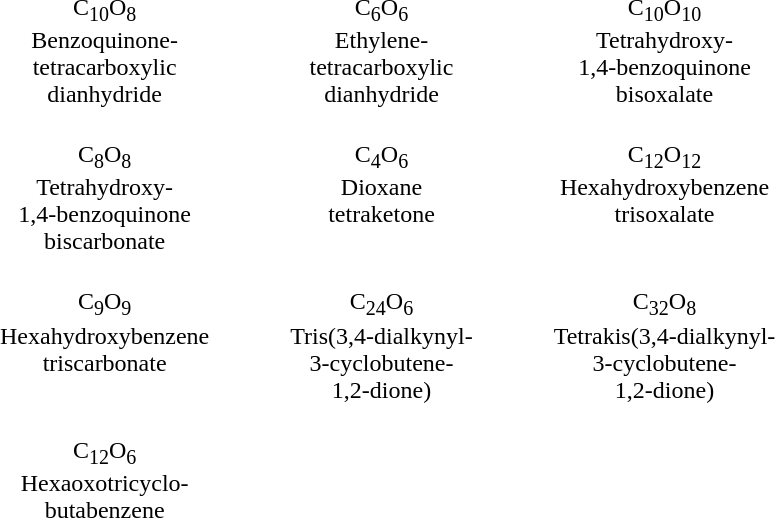<table border=0 cellborder=0 cellpadding=0>
<tr valign=middle>
<td width="20"> </td>
<td align=center></td>
<td width="20"> </td>
<td align=center></td>
<td width="50"> </td>
<td align=center></td>
</tr>
<tr valign=top>
<td></td>
<td align=center>C<sub>10</sub>O<sub>8</sub><br>Benzoquinone-<br>tetracarboxylic<br>dianhydride</td>
<td></td>
<td align=center>C<sub>6</sub>O<sub>6</sub><br>Ethylene-<br>tetracarboxylic<br>dianhydride</td>
<td></td>
<td align=center>C<sub>10</sub>O<sub>10</sub><br>Tetrahydroxy-<br>1,4-benzoquinone<br>bisoxalate</td>
</tr>
<tr valign=middle>
<td width="20"> </td>
<td align=center></td>
<td width="20"> </td>
<td align=center></td>
<td width="50"> </td>
<td align=center></td>
</tr>
<tr valign=top>
<td></td>
<td align=center>C<sub>8</sub>O<sub>8</sub><br>Tetrahydroxy-<br>1,4-benzoquinone<br>biscarbonate</td>
<td></td>
<td align=center>C<sub>4</sub>O<sub>6</sub><br>Dioxane<br>tetraketone</td>
<td></td>
<td align=center>C<sub>12</sub>O<sub>12</sub><br>Hexahydroxybenzene<br>trisoxalate</td>
</tr>
<tr valign=middle>
<td width="20"> </td>
<td align=center></td>
<td width="50"> </td>
<td align=center></td>
<td width="20"> </td>
<td align=center></td>
</tr>
<tr valign=top>
<td></td>
<td align=center>C<sub>9</sub>O<sub>9</sub><br>Hexahydroxybenzene<br>triscarbonate</td>
<td></td>
<td align=center>C<sub>24</sub>O<sub>6</sub><br>Tris(3,4-dialkynyl-<br>3-cyclobutene-<br>1,2-dione)</td>
<td></td>
<td align=center>C<sub>32</sub>O<sub>8</sub><br>Tetrakis(3,4-dialkynyl-<br>3-cyclobutene-<br>1,2-dione)</td>
</tr>
<tr valign=middle>
<td width="20"> </td>
<td align=center></td>
</tr>
<tr valign=top>
<td></td>
<td align=center>C<sub>12</sub>O<sub>6</sub><br>Hexaoxotricyclo-<br>butabenzene</td>
</tr>
</table>
